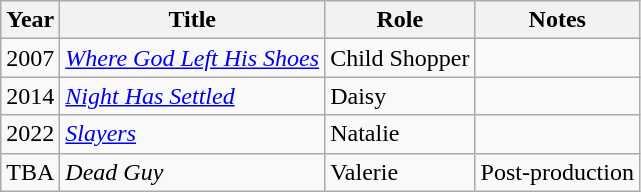<table class="wikitable sortable">
<tr>
<th>Year</th>
<th>Title</th>
<th>Role</th>
<th class="unsortable">Notes</th>
</tr>
<tr>
<td>2007</td>
<td><em><a href='#'>Where God Left His Shoes</a></em></td>
<td>Child Shopper</td>
<td></td>
</tr>
<tr>
<td>2014</td>
<td><em><a href='#'>Night Has Settled</a></em></td>
<td>Daisy</td>
<td></td>
</tr>
<tr>
<td>2022</td>
<td><em><a href='#'>Slayers</a></em></td>
<td>Natalie</td>
<td></td>
</tr>
<tr>
<td>TBA</td>
<td><em>Dead Guy</em></td>
<td>Valerie</td>
<td>Post-production</td>
</tr>
</table>
